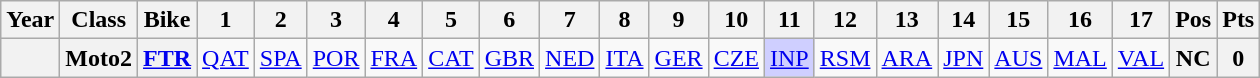<table class="wikitable" style="text-align:center">
<tr>
<th>Year</th>
<th>Class</th>
<th>Bike</th>
<th>1</th>
<th>2</th>
<th>3</th>
<th>4</th>
<th>5</th>
<th>6</th>
<th>7</th>
<th>8</th>
<th>9</th>
<th>10</th>
<th>11</th>
<th>12</th>
<th>13</th>
<th>14</th>
<th>15</th>
<th>16</th>
<th>17</th>
<th>Pos</th>
<th>Pts</th>
</tr>
<tr>
<th></th>
<th>Moto2</th>
<th><a href='#'>FTR</a></th>
<td><a href='#'>QAT</a></td>
<td><a href='#'>SPA</a></td>
<td><a href='#'>POR</a></td>
<td><a href='#'>FRA</a></td>
<td><a href='#'>CAT</a></td>
<td><a href='#'>GBR</a></td>
<td><a href='#'>NED</a></td>
<td><a href='#'>ITA</a></td>
<td><a href='#'>GER</a></td>
<td><a href='#'>CZE</a></td>
<td style="background:#CFCFFF;"><a href='#'>INP</a><br></td>
<td><a href='#'>RSM</a></td>
<td><a href='#'>ARA</a></td>
<td><a href='#'>JPN</a></td>
<td><a href='#'>AUS</a></td>
<td><a href='#'>MAL</a></td>
<td><a href='#'>VAL</a></td>
<th>NC</th>
<th>0</th>
</tr>
</table>
